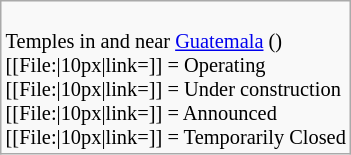<table class="wikitable floatright" style="font-size: 85%;">
<tr>
<td><br>Temples in and near <a href='#'>Guatemala</a> ()<br>
[[File:|10px|link=]] = Operating<br>
[[File:|10px|link=]] = Under construction<br>
[[File:|10px|link=]] = Announced<br>
[[File:|10px|link=]] = Temporarily Closed</td>
</tr>
</table>
